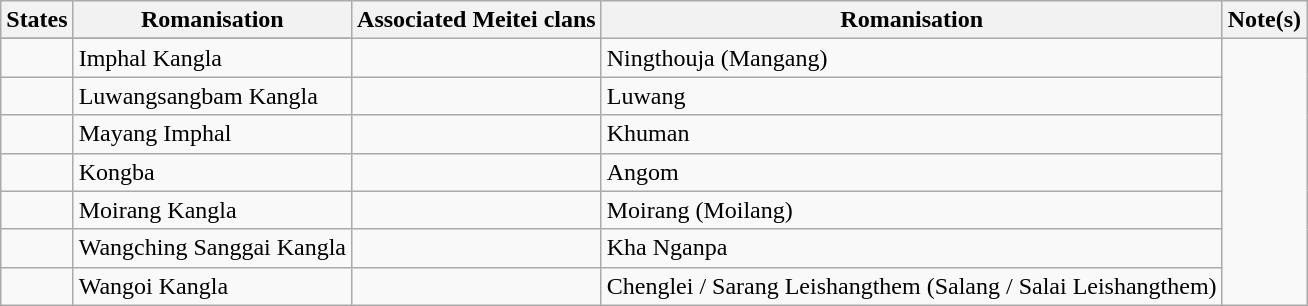<table class="wikitable sortable">
<tr>
<th>States</th>
<th>Romanisation</th>
<th rowspan="2">Associated Meitei clans</th>
<th rowspan="2">Romanisation</th>
<th rowspan="2">Note(s)</th>
</tr>
<tr>
</tr>
<tr>
<td></td>
<td>Imphal Kangla</td>
<td></td>
<td>Ningthouja (Mangang)</td>
<td rowspan="7"></td>
</tr>
<tr>
<td></td>
<td>Luwangsangbam Kangla</td>
<td></td>
<td>Luwang</td>
</tr>
<tr>
<td></td>
<td>Mayang Imphal</td>
<td></td>
<td>Khuman</td>
</tr>
<tr>
<td></td>
<td>Kongba</td>
<td></td>
<td>Angom</td>
</tr>
<tr>
<td></td>
<td>Moirang Kangla</td>
<td></td>
<td>Moirang (Moilang)</td>
</tr>
<tr>
<td></td>
<td>Wangching Sanggai Kangla</td>
<td></td>
<td>Kha Nganpa</td>
</tr>
<tr>
<td></td>
<td>Wangoi Kangla</td>
<td></td>
<td>Chenglei / Sarang Leishangthem (Salang / Salai Leishangthem)</td>
</tr>
</table>
